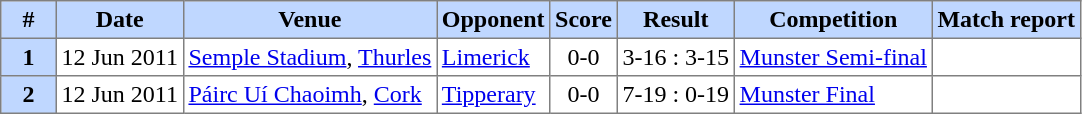<table border=1 cellpadding=3 style="margin-left:1em; color: black; border-collapse: collapse;">
<tr align="center" bgcolor="BFD7FF">
<th width=30 style="text-align: center;">#</th>
<th>Date</th>
<th>Venue</th>
<th>Opponent</th>
<th>Score</th>
<th>Result</th>
<th>Competition</th>
<th>Match report</th>
</tr>
<tr>
<td style="text-align: center;" bgcolor="BFD7FF"><strong>1</strong></td>
<td>12 Jun 2011</td>
<td><a href='#'>Semple Stadium</a>, <a href='#'>Thurles</a></td>
<td><a href='#'>Limerick</a></td>
<td style="text-align: center;">0-0</td>
<td>3-16 : 3-15</td>
<td><a href='#'>Munster Semi-final</a></td>
<td></td>
</tr>
<tr>
<td style="text-align: center;" bgcolor="BFD7FF"><strong>2</strong></td>
<td>12 Jun 2011</td>
<td><a href='#'>Páirc Uí Chaoimh</a>, <a href='#'>Cork</a></td>
<td><a href='#'>Tipperary</a></td>
<td style="text-align: center;">0-0</td>
<td>7-19 : 0-19</td>
<td><a href='#'>Munster Final</a></td>
<td></td>
</tr>
</table>
